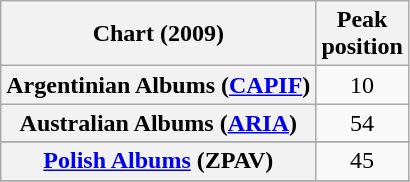<table class="wikitable sortable plainrowheaders" style="text-align:center">
<tr>
<th scope="col">Chart (2009)</th>
<th scope="col">Peak<br> position</th>
</tr>
<tr>
<th scope="row">Argentinian Albums (<a href='#'>CAPIF</a>)</th>
<td>10</td>
</tr>
<tr>
<th scope="row">Australian Albums (<a href='#'>ARIA</a>)</th>
<td>54</td>
</tr>
<tr>
</tr>
<tr>
</tr>
<tr>
</tr>
<tr>
</tr>
<tr>
</tr>
<tr>
</tr>
<tr>
</tr>
<tr>
</tr>
<tr>
</tr>
<tr>
<th scope="row"><a href='#'>Polish Albums</a> (ZPAV)</th>
<td>45</td>
</tr>
<tr>
</tr>
<tr>
</tr>
<tr>
</tr>
<tr>
</tr>
<tr>
</tr>
</table>
